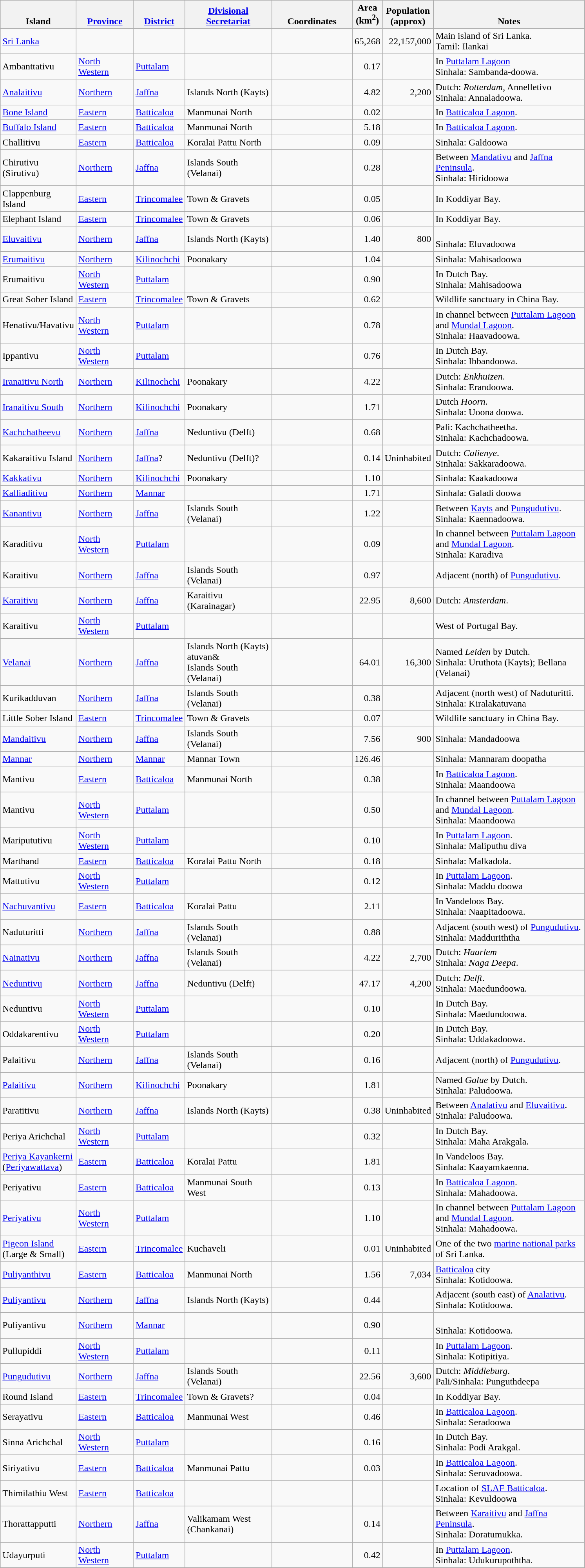<table class="wikitable sortable static-row-numbers static-row-header-text"  border="1" style="text-align:left;">
<tr>
<th valign=bottom width="120">Island<br></th>
<th valign=bottom width="90"><a href='#'>Province</a><br></th>
<th valign=bottom width="70"><a href='#'>District</a><br></th>
<th valign=bottom width="140"><a href='#'>Divisional Secretariat</a><br></th>
<th valign=bottom width="130">Coordinates<br></th>
<th valign=bottom width="40">Area<br>(km<sup>2</sup>)<br></th>
<th valign=bottom width="60">Population<br>(approx)<br></th>
<th valign=bottom width="250">Notes<br></th>
</tr>
<tr>
<td><a href='#'>Sri Lanka</a></td>
<td></td>
<td></td>
<td></td>
<td></td>
<td align=right>65,268</td>
<td align=right>22,157,000</td>
<td>Main island of Sri Lanka.<br>Tamil: Ilankai</td>
</tr>
<tr>
<td>Ambanttativu</td>
<td><a href='#'>North Western</a></td>
<td><a href='#'>Puttalam</a></td>
<td></td>
<td><small></small></td>
<td align=right>0.17</td>
<td></td>
<td>In <a href='#'>Puttalam Lagoon</a><br>Sinhala: Sambanda-doowa.</td>
</tr>
<tr>
<td><a href='#'>Analaitivu</a></td>
<td><a href='#'>Northern</a></td>
<td><a href='#'>Jaffna</a></td>
<td>Islands North (Kayts)</td>
<td><small></small></td>
<td align=right>4.82</td>
<td align=right>2,200</td>
<td>Dutch: <em>Rotterdam</em>, Annelletivo <br>Sinhala: Annaladoowa.</td>
</tr>
<tr>
<td><a href='#'>Bone Island</a></td>
<td><a href='#'>Eastern</a></td>
<td><a href='#'>Batticaloa</a></td>
<td>Manmunai North</td>
<td><small></small></td>
<td align=right>0.02</td>
<td></td>
<td>In <a href='#'>Batticaloa Lagoon</a>.</td>
</tr>
<tr>
<td><a href='#'>Buffalo Island</a></td>
<td><a href='#'>Eastern</a></td>
<td><a href='#'>Batticaloa</a></td>
<td>Manmunai North</td>
<td><small></small></td>
<td align=right>5.18</td>
<td></td>
<td>In <a href='#'>Batticaloa Lagoon</a>.</td>
</tr>
<tr>
<td>Challitivu</td>
<td><a href='#'>Eastern</a></td>
<td><a href='#'>Batticaloa</a></td>
<td>Koralai Pattu North</td>
<td><small></small></td>
<td align=right>0.09</td>
<td></td>
<td>Sinhala: Galdoowa</td>
</tr>
<tr>
<td>Chirutivu (Sirutivu)</td>
<td><a href='#'>Northern</a></td>
<td><a href='#'>Jaffna</a></td>
<td>Islands South (Velanai)</td>
<td><small></small></td>
<td align=right>0.28</td>
<td></td>
<td>Between <a href='#'>Mandativu</a> and <a href='#'>Jaffna Peninsula</a>.<br>Sinhala: Hiridoowa</td>
</tr>
<tr>
<td>Clappenburg Island</td>
<td><a href='#'>Eastern</a></td>
<td><a href='#'>Trincomalee</a></td>
<td>Town & Gravets</td>
<td><small></small></td>
<td align=right>0.05</td>
<td></td>
<td>In Koddiyar Bay.</td>
</tr>
<tr>
<td>Elephant Island</td>
<td><a href='#'>Eastern</a></td>
<td><a href='#'>Trincomalee</a></td>
<td>Town & Gravets</td>
<td><small></small></td>
<td align=right>0.06</td>
<td></td>
<td>In Koddiyar Bay.</td>
</tr>
<tr>
<td><a href='#'>Eluvaitivu</a></td>
<td><a href='#'>Northern</a></td>
<td><a href='#'>Jaffna</a></td>
<td>Islands North (Kayts)</td>
<td><small></small></td>
<td align=right>1.40</td>
<td align=right>800</td>
<td><br>Sinhala: Eluvadoowa</td>
</tr>
<tr>
<td><a href='#'>Erumaitivu</a></td>
<td><a href='#'>Northern</a></td>
<td><a href='#'>Kilinochchi</a></td>
<td>Poonakary</td>
<td><small></small></td>
<td align=right>1.04</td>
<td></td>
<td>Sinhala: Mahisadoowa</td>
</tr>
<tr>
<td>Erumaitivu</td>
<td><a href='#'>North Western</a></td>
<td><a href='#'>Puttalam</a></td>
<td></td>
<td><small></small></td>
<td align=right>0.90</td>
<td></td>
<td>In Dutch Bay.<br>Sinhala: Mahisadoowa</td>
</tr>
<tr>
<td>Great Sober Island</td>
<td><a href='#'>Eastern</a></td>
<td><a href='#'>Trincomalee</a></td>
<td>Town & Gravets</td>
<td><small></small></td>
<td align=right>0.62</td>
<td></td>
<td>Wildlife sanctuary in China Bay.</td>
</tr>
<tr>
<td>Henativu/Havativu</td>
<td><a href='#'>North Western</a></td>
<td><a href='#'>Puttalam</a></td>
<td></td>
<td><small></small></td>
<td align=right>0.78</td>
<td></td>
<td>In channel between <a href='#'>Puttalam Lagoon</a> and <a href='#'>Mundal Lagoon</a>.<br>Sinhala: Haavadoowa.</td>
</tr>
<tr>
<td>Ippantivu</td>
<td><a href='#'>North Western</a></td>
<td><a href='#'>Puttalam</a></td>
<td></td>
<td><small></small></td>
<td align=right>0.76</td>
<td></td>
<td>In Dutch Bay.<br>Sinhala: Ibbandoowa.</td>
</tr>
<tr>
<td><a href='#'>Iranaitivu North</a></td>
<td><a href='#'>Northern</a></td>
<td><a href='#'>Kilinochchi</a></td>
<td>Poonakary</td>
<td><small></small></td>
<td align=right>4.22</td>
<td></td>
<td>Dutch: <em>Enkhuizen</em>.<br>Sinhala: Erandoowa.</td>
</tr>
<tr>
<td><a href='#'>Iranaitivu South</a></td>
<td><a href='#'>Northern</a></td>
<td><a href='#'>Kilinochchi</a></td>
<td>Poonakary</td>
<td><small></small></td>
<td align=right>1.71</td>
<td></td>
<td>Dutch <em>Hoorn</em>. <br>Sinhala: Uoona doowa.</td>
</tr>
<tr>
<td><a href='#'>Kachchatheevu</a></td>
<td><a href='#'>Northern</a></td>
<td><a href='#'>Jaffna</a></td>
<td>Neduntivu (Delft)</td>
<td><small></small></td>
<td align=right>0.68</td>
<td></td>
<td>Pali: Kachchatheetha.<br>Sinhala: Kachchadoowa.</td>
</tr>
<tr>
<td>Kakaraitivu Island</td>
<td><a href='#'>Northern</a></td>
<td><a href='#'>Jaffna</a>?</td>
<td>Neduntivu (Delft)?</td>
<td><small></small></td>
<td align=right>0.14</td>
<td align=right>Uninhabited</td>
<td>Dutch: <em>Calienye</em>. <br>Sinhala: Sakkaradoowa.</td>
</tr>
<tr>
<td><a href='#'>Kakkativu</a></td>
<td><a href='#'>Northern</a></td>
<td><a href='#'>Kilinochchi</a></td>
<td>Poonakary</td>
<td><small></small></td>
<td align=right>1.10</td>
<td></td>
<td>Sinhala: Kaakadoowa</td>
</tr>
<tr>
<td><a href='#'>Kalliaditivu</a></td>
<td><a href='#'>Northern</a></td>
<td><a href='#'>Mannar</a></td>
<td></td>
<td><small></small></td>
<td align=right>1.71</td>
<td></td>
<td>Sinhala: Galadi doowa</td>
</tr>
<tr>
<td><a href='#'>Kanantivu</a></td>
<td><a href='#'>Northern</a></td>
<td><a href='#'>Jaffna</a></td>
<td>Islands South (Velanai)</td>
<td><small></small></td>
<td align=right>1.22</td>
<td></td>
<td>Between <a href='#'>Kayts</a> and <a href='#'>Pungudutivu</a>.<br>Sinhala: Kaennadoowa.</td>
</tr>
<tr>
<td>Karaditivu</td>
<td><a href='#'>North Western</a></td>
<td><a href='#'>Puttalam</a></td>
<td></td>
<td><small></small></td>
<td align=right>0.09</td>
<td></td>
<td>In channel between <a href='#'>Puttalam Lagoon</a> and <a href='#'>Mundal Lagoon</a>.<br>Sinhala: Karadiva</td>
</tr>
<tr>
<td>Karaitivu</td>
<td><a href='#'>Northern</a></td>
<td><a href='#'>Jaffna</a></td>
<td>Islands South (Velanai)</td>
<td><small></small></td>
<td align=right>0.97</td>
<td></td>
<td>Adjacent (north) of <a href='#'>Pungudutivu</a>.</td>
</tr>
<tr>
<td><a href='#'>Karaitivu</a></td>
<td><a href='#'>Northern</a></td>
<td><a href='#'>Jaffna</a></td>
<td>Karaitivu (Karainagar)</td>
<td><small></small></td>
<td align=right>22.95</td>
<td align=right>8,600</td>
<td>Dutch: <em>Amsterdam</em>.</td>
</tr>
<tr>
<td>Karaitivu</td>
<td><a href='#'>North Western</a></td>
<td><a href='#'>Puttalam</a></td>
<td></td>
<td><small></small></td>
<td></td>
<td></td>
<td>West of Portugal Bay.</td>
</tr>
<tr>
<td><a href='#'>Velanai</a></td>
<td><a href='#'>Northern</a></td>
<td><a href='#'>Jaffna</a></td>
<td>Islands North (Kayts) atuvan&<br>Islands South (Velanai)</td>
<td><small></small></td>
<td align=right>64.01</td>
<td align=right>16,300</td>
<td>Named <em>Leiden</em> by Dutch.<br>Sinhala: Uruthota (Kayts); Bellana (Velanai)</td>
</tr>
<tr>
<td>Kurikadduvan</td>
<td><a href='#'>Northern</a></td>
<td><a href='#'>Jaffna</a></td>
<td>Islands South (Velanai)</td>
<td><small></small></td>
<td align=right>0.38</td>
<td></td>
<td>Adjacent (north west) of Naduturitti. <br>Sinhala: Kiralakatuvana</td>
</tr>
<tr>
<td>Little Sober Island</td>
<td><a href='#'>Eastern</a></td>
<td><a href='#'>Trincomalee</a></td>
<td>Town & Gravets</td>
<td><small></small></td>
<td align=right>0.07</td>
<td></td>
<td>Wildlife sanctuary in China Bay.</td>
</tr>
<tr>
<td><a href='#'>Mandaitivu</a></td>
<td><a href='#'>Northern</a></td>
<td><a href='#'>Jaffna</a></td>
<td>Islands South (Velanai)</td>
<td><small></small></td>
<td align=right>7.56</td>
<td align=right>900</td>
<td>Sinhala: Mandadoowa</td>
</tr>
<tr>
<td><a href='#'>Mannar</a></td>
<td><a href='#'>Northern</a></td>
<td><a href='#'>Mannar</a></td>
<td>Mannar Town</td>
<td><small></small></td>
<td align=right>126.46</td>
<td></td>
<td>Sinhala: Mannaram doopatha</td>
</tr>
<tr>
<td>Mantivu</td>
<td><a href='#'>Eastern</a></td>
<td><a href='#'>Batticaloa</a></td>
<td>Manmunai North</td>
<td><small></small></td>
<td align=right>0.38</td>
<td></td>
<td>In <a href='#'>Batticaloa Lagoon</a>.<br>Sinhala: Maandoowa</td>
</tr>
<tr>
<td>Mantivu</td>
<td><a href='#'>North Western</a></td>
<td><a href='#'>Puttalam</a></td>
<td></td>
<td><small></small></td>
<td align=right>0.50</td>
<td></td>
<td>In channel between <a href='#'>Puttalam Lagoon</a> and <a href='#'>Mundal Lagoon</a>.<br>Sinhala: Maandoowa</td>
</tr>
<tr>
<td>Maripututivu</td>
<td><a href='#'>North Western</a></td>
<td><a href='#'>Puttalam</a></td>
<td></td>
<td><small></small></td>
<td align=right>0.10</td>
<td></td>
<td>In <a href='#'>Puttalam Lagoon</a>.<br>Sinhala: Maliputhu diva</td>
</tr>
<tr>
<td>Marthand</td>
<td><a href='#'>Eastern</a></td>
<td><a href='#'>Batticaloa</a></td>
<td>Koralai Pattu North</td>
<td><small></small></td>
<td align=right>0.18</td>
<td></td>
<td>Sinhala: Malkadola.</td>
</tr>
<tr>
<td>Mattutivu</td>
<td><a href='#'>North Western</a></td>
<td><a href='#'>Puttalam</a></td>
<td></td>
<td><small></small></td>
<td align=right>0.12</td>
<td></td>
<td>In <a href='#'>Puttalam Lagoon</a>.<br>Sinhala: Maddu doowa</td>
</tr>
<tr>
<td><a href='#'>Nachuvantivu</a></td>
<td><a href='#'>Eastern</a></td>
<td><a href='#'>Batticaloa</a></td>
<td>Koralai Pattu</td>
<td><small></small></td>
<td align=right>2.11</td>
<td></td>
<td>In Vandeloos Bay.<br>Sinhala: Naapitadoowa.</td>
</tr>
<tr>
<td>Naduturitti</td>
<td><a href='#'>Northern</a></td>
<td><a href='#'>Jaffna</a></td>
<td>Islands South (Velanai)</td>
<td><small></small></td>
<td align=right>0.88</td>
<td></td>
<td>Adjacent (south west) of <a href='#'>Pungudutivu</a>.<br>Sinhala: Madduriththa</td>
</tr>
<tr>
<td><a href='#'>Nainativu</a></td>
<td><a href='#'>Northern</a></td>
<td><a href='#'>Jaffna</a></td>
<td>Islands South (Velanai)</td>
<td><small></small></td>
<td align=right>4.22</td>
<td align=right>2,700</td>
<td>Dutch: <em>Haarlem</em> <br>Sinhala: <em>Naga Deepa</em>.</td>
</tr>
<tr>
<td><a href='#'>Neduntivu</a></td>
<td><a href='#'>Northern</a></td>
<td><a href='#'>Jaffna</a></td>
<td>Neduntivu (Delft)</td>
<td><small></small></td>
<td align=right>47.17</td>
<td align=right>4,200</td>
<td>Dutch: <em>Delft</em>.<br>Sinhala: Maedundoowa.</td>
</tr>
<tr>
<td>Neduntivu</td>
<td><a href='#'>North Western</a></td>
<td><a href='#'>Puttalam</a></td>
<td></td>
<td><small></small></td>
<td align=right>0.10</td>
<td></td>
<td>In Dutch Bay.<br>Sinhala: Maedundoowa.</td>
</tr>
<tr>
<td>Oddakarentivu</td>
<td><a href='#'>North Western</a></td>
<td><a href='#'>Puttalam</a></td>
<td></td>
<td><small></small></td>
<td align=right>0.20</td>
<td></td>
<td>In Dutch Bay.<br>Sinhala: Uddakadoowa.</td>
</tr>
<tr>
<td>Palaitivu</td>
<td><a href='#'>Northern</a></td>
<td><a href='#'>Jaffna</a></td>
<td>Islands South (Velanai)</td>
<td><small></small></td>
<td align=right>0.16</td>
<td></td>
<td>Adjacent (north) of <a href='#'>Pungudutivu</a>.</td>
</tr>
<tr>
<td><a href='#'>Palaitivu</a></td>
<td><a href='#'>Northern</a></td>
<td><a href='#'>Kilinochchi</a></td>
<td>Poonakary</td>
<td><small></small></td>
<td align=right>1.81</td>
<td></td>
<td>Named <em>Galue</em> by Dutch.<br>Sinhala: Paludoowa.</td>
</tr>
<tr>
<td>Paratitivu</td>
<td><a href='#'>Northern</a></td>
<td><a href='#'>Jaffna</a></td>
<td>Islands North (Kayts)</td>
<td><small></small></td>
<td align=right>0.38</td>
<td align=right>Uninhabited</td>
<td>Between <a href='#'>Analativu</a> and <a href='#'>Eluvaitivu</a>.<br>Sinhala: Paludoowa.</td>
</tr>
<tr>
<td>Periya Arichchal</td>
<td><a href='#'>North Western</a></td>
<td><a href='#'>Puttalam</a></td>
<td></td>
<td><small></small></td>
<td align=right>0.32</td>
<td></td>
<td>In Dutch Bay.<br>Sinhala: Maha Arakgala.</td>
</tr>
<tr>
<td><a href='#'>Periya Kayankerni</a> (<a href='#'>Periyawattava</a>)</td>
<td><a href='#'>Eastern</a></td>
<td><a href='#'>Batticaloa</a></td>
<td>Koralai Pattu</td>
<td><small></small></td>
<td align=right>1.81</td>
<td></td>
<td>In Vandeloos Bay.<br>Sinhala: Kaayamkaenna.</td>
</tr>
<tr>
<td>Periyativu</td>
<td><a href='#'>Eastern</a></td>
<td><a href='#'>Batticaloa</a></td>
<td>Manmunai South West</td>
<td><small></small></td>
<td align=right>0.13</td>
<td></td>
<td>In <a href='#'>Batticaloa Lagoon</a>.<br>Sinhala: Mahadoowa.</td>
</tr>
<tr>
<td><a href='#'>Periyativu</a></td>
<td><a href='#'>North Western</a></td>
<td><a href='#'>Puttalam</a></td>
<td></td>
<td><small></small></td>
<td align=right>1.10</td>
<td></td>
<td>In channel between <a href='#'>Puttalam Lagoon</a> and <a href='#'>Mundal Lagoon</a>.<br>Sinhala: Mahadoowa.</td>
</tr>
<tr>
<td><a href='#'>Pigeon Island</a><br>(Large & Small)</td>
<td><a href='#'>Eastern</a></td>
<td><a href='#'>Trincomalee</a></td>
<td>Kuchaveli</td>
<td><small></small></td>
<td align=right>0.01</td>
<td align=right>Uninhabited</td>
<td>One of the two <a href='#'>marine national parks</a> of Sri Lanka.</td>
</tr>
<tr>
<td><a href='#'>Puliyanthivu</a></td>
<td><a href='#'>Eastern</a></td>
<td><a href='#'>Batticaloa</a></td>
<td>Manmunai North</td>
<td><small></small></td>
<td align=right>1.56</td>
<td align=right>7,034</td>
<td><a href='#'>Batticaloa</a> city<br>Sinhala: Kotidoowa.</td>
</tr>
<tr>
<td><a href='#'>Puliyantivu</a></td>
<td><a href='#'>Northern</a></td>
<td><a href='#'>Jaffna</a></td>
<td>Islands North (Kayts)</td>
<td><small></small></td>
<td align=right>0.44</td>
<td></td>
<td>Adjacent (south east) of <a href='#'>Analativu</a>. <br>Sinhala: Kotidoowa.</td>
</tr>
<tr>
<td>Puliyantivu</td>
<td><a href='#'>Northern</a></td>
<td><a href='#'>Mannar</a></td>
<td></td>
<td><small></small></td>
<td align=right>0.90</td>
<td></td>
<td><br>Sinhala: Kotidoowa.</td>
</tr>
<tr>
<td>Pullupiddi</td>
<td><a href='#'>North Western</a></td>
<td><a href='#'>Puttalam</a></td>
<td></td>
<td><small></small></td>
<td align=right>0.11</td>
<td></td>
<td>In <a href='#'>Puttalam Lagoon</a>.<br>Sinhala: Kotipitiya.</td>
</tr>
<tr>
<td><a href='#'>Pungudutivu</a></td>
<td><a href='#'>Northern</a></td>
<td><a href='#'>Jaffna</a></td>
<td>Islands South (Velanai)</td>
<td><small></small></td>
<td align=right>22.56</td>
<td align=right>3,600</td>
<td>Dutch: <em>Middleburg</em>.<br>Pali/Sinhala: Punguthdeepa</td>
</tr>
<tr>
<td>Round Island</td>
<td><a href='#'>Eastern</a></td>
<td><a href='#'>Trincomalee</a></td>
<td>Town & Gravets?</td>
<td><small></small></td>
<td align=right>0.04</td>
<td></td>
<td>In Koddiyar Bay.</td>
</tr>
<tr>
<td>Serayativu</td>
<td><a href='#'>Eastern</a></td>
<td><a href='#'>Batticaloa</a></td>
<td>Manmunai West</td>
<td><small></small></td>
<td align=right>0.46</td>
<td></td>
<td>In <a href='#'>Batticaloa Lagoon</a>.<br>Sinhala: Seradoowa</td>
</tr>
<tr>
<td>Sinna Arichchal</td>
<td><a href='#'>North Western</a></td>
<td><a href='#'>Puttalam</a></td>
<td></td>
<td><small></small></td>
<td align=right>0.16</td>
<td></td>
<td>In Dutch Bay.<br>Sinhala: Podi Arakgal.</td>
</tr>
<tr>
<td>Siriyativu</td>
<td><a href='#'>Eastern</a></td>
<td><a href='#'>Batticaloa</a></td>
<td>Manmunai Pattu</td>
<td><small></small></td>
<td align=right>0.03</td>
<td></td>
<td>In <a href='#'>Batticaloa Lagoon</a>.<br>Sinhala: Seruvadoowa.</td>
</tr>
<tr>
<td>Thimilathiu West</td>
<td><a href='#'>Eastern</a></td>
<td><a href='#'>Batticaloa</a></td>
<td></td>
<td><small></small></td>
<td></td>
<td></td>
<td>Location of <a href='#'>SLAF Batticaloa</a>.<br>Sinhala: Kevuldoowa</td>
</tr>
<tr>
<td>Thorattapputti</td>
<td><a href='#'>Northern</a></td>
<td><a href='#'>Jaffna</a></td>
<td>Valikamam West (Chankanai)</td>
<td><small></small></td>
<td align=right>0.14</td>
<td></td>
<td>Between <a href='#'>Karaitivu</a> and <a href='#'>Jaffna Peninsula</a>.<br>Sinhala: Doratumukka.</td>
</tr>
<tr>
<td>Udayurputi</td>
<td><a href='#'>North Western</a></td>
<td><a href='#'>Puttalam</a></td>
<td></td>
<td><small></small></td>
<td align=right>0.42</td>
<td></td>
<td>In <a href='#'>Puttalam Lagoon</a>. <br>Sinhala: Udukurupoththa.</td>
</tr>
<tr>
</tr>
</table>
